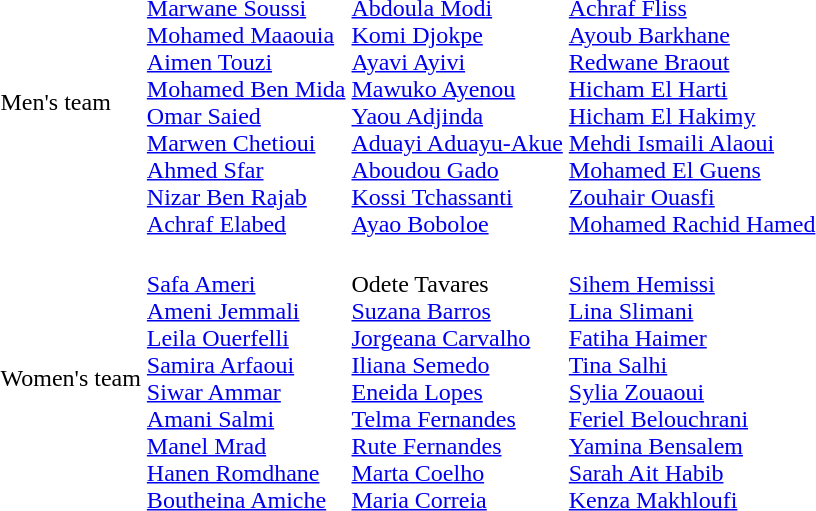<table>
<tr>
<td>Men's team</td>
<td><br><a href='#'>Marwane Soussi</a><br><a href='#'>Mohamed Maaouia</a><br><a href='#'>Aimen Touzi</a><br><a href='#'>Mohamed Ben Mida</a><br><a href='#'>Omar Saied</a><br><a href='#'>Marwen Chetioui</a><br><a href='#'>Ahmed Sfar</a><br><a href='#'>Nizar Ben Rajab</a><br><a href='#'>Achraf Elabed</a></td>
<td><br><a href='#'>Abdoula Modi</a><br><a href='#'>Komi Djokpe</a><br><a href='#'>Ayavi Ayivi</a><br><a href='#'>Mawuko Ayenou</a><br><a href='#'>Yaou Adjinda</a><br><a href='#'>Aduayi Aduayu-Akue</a><br><a href='#'>Aboudou Gado</a><br><a href='#'>Kossi Tchassanti</a><br><a href='#'>Ayao Boboloe</a></td>
<td><br><a href='#'>Achraf Fliss</a><br><a href='#'>Ayoub Barkhane</a><br><a href='#'>Redwane Braout</a><br><a href='#'>Hicham El Harti</a><br><a href='#'>Hicham El Hakimy</a><br><a href='#'>Mehdi Ismaili Alaoui</a><br><a href='#'>Mohamed El Guens</a><br><a href='#'>Zouhair Ouasfi</a><br><a href='#'>Mohamed Rachid Hamed</a></td>
</tr>
<tr>
<td>Women's team</td>
<td><br><a href='#'>Safa Ameri</a><br><a href='#'>Ameni Jemmali</a><br><a href='#'>Leila Ouerfelli</a><br><a href='#'>Samira Arfaoui</a><br><a href='#'>Siwar Ammar</a><br><a href='#'>Amani Salmi</a><br><a href='#'>Manel Mrad</a><br><a href='#'>Hanen Romdhane</a><br><a href='#'>Boutheina Amiche</a></td>
<td><br>Odete Tavares<br><a href='#'>Suzana Barros</a><br><a href='#'>Jorgeana Carvalho</a><br><a href='#'>Iliana Semedo</a><br><a href='#'>Eneida Lopes</a><br><a href='#'>Telma Fernandes</a><br><a href='#'>Rute Fernandes</a><br><a href='#'>Marta Coelho</a><br><a href='#'>Maria Correia</a></td>
<td><br><a href='#'>Sihem Hemissi</a><br><a href='#'>Lina Slimani</a><br><a href='#'>Fatiha Haimer</a><br><a href='#'>Tina Salhi</a><br><a href='#'>Sylia Zouaoui</a><br><a href='#'>Feriel Belouchrani</a><br><a href='#'>Yamina Bensalem</a><br><a href='#'>Sarah Ait Habib</a><br><a href='#'>Kenza Makhloufi</a></td>
</tr>
</table>
